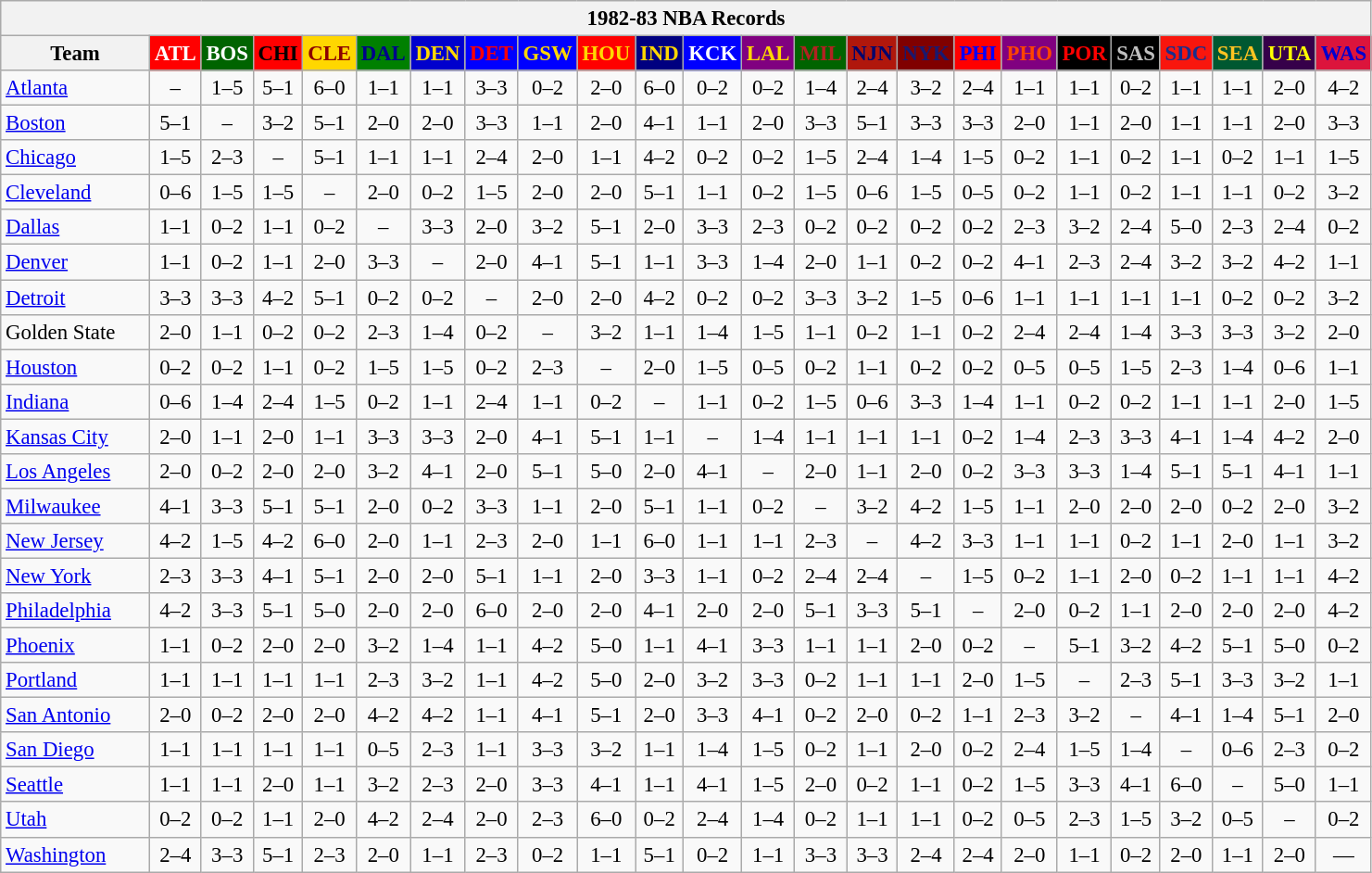<table class="wikitable" style="font-size:95%; text-align:center;">
<tr>
<th colspan=24>1982-83 NBA Records</th>
</tr>
<tr>
<th width=100>Team</th>
<th style="background:#FF0000;color:#FFFFFF;width=35">ATL</th>
<th style="background:#006400;color:#FFFFFF;width=35">BOS</th>
<th style="background:#FF0000;color:#000000;width=35">CHI</th>
<th style="background:#FFD700;color:#8B0000;width=35">CLE</th>
<th style="background:#008000;color:#00008B;width=35">DAL</th>
<th style="background:#0000CD;color:#FFD700;width=35">DEN</th>
<th style="background:#0000FF;color:#FF0000;width=35">DET</th>
<th style="background:#0000FF;color:#FFD700;width=35">GSW</th>
<th style="background:#FF0000;color:#FFD700;width=35">HOU</th>
<th style="background:#000080;color:#FFD700;width=35">IND</th>
<th style="background:#0000FF;color:#FFFFFF;width=35">KCK</th>
<th style="background:#800080;color:#FFD700;width=35">LAL</th>
<th style="background:#006400;color:#B22222;width=35">MIL</th>
<th style="background:#B0170C;color:#00056D;width=35">NJN</th>
<th style="background:#800000;color:#191970;width=35">NYK</th>
<th style="background:#FF0000;color:#0000FF;width=35">PHI</th>
<th style="background:#800080;color:#FF4500;width=35">PHO</th>
<th style="background:#000000;color:#FF0000;width=35">POR</th>
<th style="background:#000000;color:#C0C0C0;width=35">SAS</th>
<th style="background:#F9160D;color:#1A2E8B;width=35">SDC</th>
<th style="background:#005831;color:#FFC322;width=35">SEA</th>
<th style="background:#36004A;color:#FFFF00;width=35">UTA</th>
<th style="background:#DC143C;color:#0000CD;width=35">WAS</th>
</tr>
<tr>
<td style="text-align:left;"><a href='#'>Atlanta</a></td>
<td>–</td>
<td>1–5</td>
<td>5–1</td>
<td>6–0</td>
<td>1–1</td>
<td>1–1</td>
<td>3–3</td>
<td>0–2</td>
<td>2–0</td>
<td>6–0</td>
<td>0–2</td>
<td>0–2</td>
<td>1–4</td>
<td>2–4</td>
<td>3–2</td>
<td>2–4</td>
<td>1–1</td>
<td>1–1</td>
<td>0–2</td>
<td>1–1</td>
<td>1–1</td>
<td>2–0</td>
<td>4–2</td>
</tr>
<tr>
<td style="text-align:left;"><a href='#'>Boston</a></td>
<td>5–1</td>
<td>–</td>
<td>3–2</td>
<td>5–1</td>
<td>2–0</td>
<td>2–0</td>
<td>3–3</td>
<td>1–1</td>
<td>2–0</td>
<td>4–1</td>
<td>1–1</td>
<td>2–0</td>
<td>3–3</td>
<td>5–1</td>
<td>3–3</td>
<td>3–3</td>
<td>2–0</td>
<td>1–1</td>
<td>2–0</td>
<td>1–1</td>
<td>1–1</td>
<td>2–0</td>
<td>3–3</td>
</tr>
<tr>
<td style="text-align:left;"><a href='#'>Chicago</a></td>
<td>1–5</td>
<td>2–3</td>
<td>–</td>
<td>5–1</td>
<td>1–1</td>
<td>1–1</td>
<td>2–4</td>
<td>2–0</td>
<td>1–1</td>
<td>4–2</td>
<td>0–2</td>
<td>0–2</td>
<td>1–5</td>
<td>2–4</td>
<td>1–4</td>
<td>1–5</td>
<td>0–2</td>
<td>1–1</td>
<td>0–2</td>
<td>1–1</td>
<td>0–2</td>
<td>1–1</td>
<td>1–5</td>
</tr>
<tr>
<td style="text-align:left;"><a href='#'>Cleveland</a></td>
<td>0–6</td>
<td>1–5</td>
<td>1–5</td>
<td>–</td>
<td>2–0</td>
<td>0–2</td>
<td>1–5</td>
<td>2–0</td>
<td>2–0</td>
<td>5–1</td>
<td>1–1</td>
<td>0–2</td>
<td>1–5</td>
<td>0–6</td>
<td>1–5</td>
<td>0–5</td>
<td>0–2</td>
<td>1–1</td>
<td>0–2</td>
<td>1–1</td>
<td>1–1</td>
<td>0–2</td>
<td>3–2</td>
</tr>
<tr>
<td style="text-align:left;"><a href='#'>Dallas</a></td>
<td>1–1</td>
<td>0–2</td>
<td>1–1</td>
<td>0–2</td>
<td>–</td>
<td>3–3</td>
<td>2–0</td>
<td>3–2</td>
<td>5–1</td>
<td>2–0</td>
<td>3–3</td>
<td>2–3</td>
<td>0–2</td>
<td>0–2</td>
<td>0–2</td>
<td>0–2</td>
<td>2–3</td>
<td>3–2</td>
<td>2–4</td>
<td>5–0</td>
<td>2–3</td>
<td>2–4</td>
<td>0–2</td>
</tr>
<tr>
<td style="text-align:left;"><a href='#'>Denver</a></td>
<td>1–1</td>
<td>0–2</td>
<td>1–1</td>
<td>2–0</td>
<td>3–3</td>
<td>–</td>
<td>2–0</td>
<td>4–1</td>
<td>5–1</td>
<td>1–1</td>
<td>3–3</td>
<td>1–4</td>
<td>2–0</td>
<td>1–1</td>
<td>0–2</td>
<td>0–2</td>
<td>4–1</td>
<td>2–3</td>
<td>2–4</td>
<td>3–2</td>
<td>3–2</td>
<td>4–2</td>
<td>1–1</td>
</tr>
<tr>
<td style="text-align:left;"><a href='#'>Detroit</a></td>
<td>3–3</td>
<td>3–3</td>
<td>4–2</td>
<td>5–1</td>
<td>0–2</td>
<td>0–2</td>
<td>–</td>
<td>2–0</td>
<td>2–0</td>
<td>4–2</td>
<td>0–2</td>
<td>0–2</td>
<td>3–3</td>
<td>3–2</td>
<td>1–5</td>
<td>0–6</td>
<td>1–1</td>
<td>1–1</td>
<td>1–1</td>
<td>1–1</td>
<td>0–2</td>
<td>0–2</td>
<td>3–2</td>
</tr>
<tr>
<td style="text-align:left;">Golden State</td>
<td>2–0</td>
<td>1–1</td>
<td>0–2</td>
<td>0–2</td>
<td>2–3</td>
<td>1–4</td>
<td>0–2</td>
<td>–</td>
<td>3–2</td>
<td>1–1</td>
<td>1–4</td>
<td>1–5</td>
<td>1–1</td>
<td>0–2</td>
<td>1–1</td>
<td>0–2</td>
<td>2–4</td>
<td>2–4</td>
<td>1–4</td>
<td>3–3</td>
<td>3–3</td>
<td>3–2</td>
<td>2–0</td>
</tr>
<tr>
<td style="text-align:left;"><a href='#'>Houston</a></td>
<td>0–2</td>
<td>0–2</td>
<td>1–1</td>
<td>0–2</td>
<td>1–5</td>
<td>1–5</td>
<td>0–2</td>
<td>2–3</td>
<td>–</td>
<td>2–0</td>
<td>1–5</td>
<td>0–5</td>
<td>0–2</td>
<td>1–1</td>
<td>0–2</td>
<td>0–2</td>
<td>0–5</td>
<td>0–5</td>
<td>1–5</td>
<td>2–3</td>
<td>1–4</td>
<td>0–6</td>
<td>1–1</td>
</tr>
<tr>
<td style="text-align:left;"><a href='#'>Indiana</a></td>
<td>0–6</td>
<td>1–4</td>
<td>2–4</td>
<td>1–5</td>
<td>0–2</td>
<td>1–1</td>
<td>2–4</td>
<td>1–1</td>
<td>0–2</td>
<td>–</td>
<td>1–1</td>
<td>0–2</td>
<td>1–5</td>
<td>0–6</td>
<td>3–3</td>
<td>1–4</td>
<td>1–1</td>
<td>0–2</td>
<td>0–2</td>
<td>1–1</td>
<td>1–1</td>
<td>2–0</td>
<td>1–5</td>
</tr>
<tr>
<td style="text-align:left;"><a href='#'>Kansas City</a></td>
<td>2–0</td>
<td>1–1</td>
<td>2–0</td>
<td>1–1</td>
<td>3–3</td>
<td>3–3</td>
<td>2–0</td>
<td>4–1</td>
<td>5–1</td>
<td>1–1</td>
<td>–</td>
<td>1–4</td>
<td>1–1</td>
<td>1–1</td>
<td>1–1</td>
<td>0–2</td>
<td>1–4</td>
<td>2–3</td>
<td>3–3</td>
<td>4–1</td>
<td>1–4</td>
<td>4–2</td>
<td>2–0</td>
</tr>
<tr>
<td style="text-align:left;"><a href='#'>Los Angeles</a></td>
<td>2–0</td>
<td>0–2</td>
<td>2–0</td>
<td>2–0</td>
<td>3–2</td>
<td>4–1</td>
<td>2–0</td>
<td>5–1</td>
<td>5–0</td>
<td>2–0</td>
<td>4–1</td>
<td>–</td>
<td>2–0</td>
<td>1–1</td>
<td>2–0</td>
<td>0–2</td>
<td>3–3</td>
<td>3–3</td>
<td>1–4</td>
<td>5–1</td>
<td>5–1</td>
<td>4–1</td>
<td>1–1</td>
</tr>
<tr>
<td style="text-align:left;"><a href='#'>Milwaukee</a></td>
<td>4–1</td>
<td>3–3</td>
<td>5–1</td>
<td>5–1</td>
<td>2–0</td>
<td>0–2</td>
<td>3–3</td>
<td>1–1</td>
<td>2–0</td>
<td>5–1</td>
<td>1–1</td>
<td>0–2</td>
<td>–</td>
<td>3–2</td>
<td>4–2</td>
<td>1–5</td>
<td>1–1</td>
<td>2–0</td>
<td>2–0</td>
<td>2–0</td>
<td>0–2</td>
<td>2–0</td>
<td>3–2</td>
</tr>
<tr>
<td style="text-align:left;"><a href='#'>New Jersey</a></td>
<td>4–2</td>
<td>1–5</td>
<td>4–2</td>
<td>6–0</td>
<td>2–0</td>
<td>1–1</td>
<td>2–3</td>
<td>2–0</td>
<td>1–1</td>
<td>6–0</td>
<td>1–1</td>
<td>1–1</td>
<td>2–3</td>
<td>–</td>
<td>4–2</td>
<td>3–3</td>
<td>1–1</td>
<td>1–1</td>
<td>0–2</td>
<td>1–1</td>
<td>2–0</td>
<td>1–1</td>
<td>3–2</td>
</tr>
<tr>
<td style="text-align:left;"><a href='#'>New York</a></td>
<td>2–3</td>
<td>3–3</td>
<td>4–1</td>
<td>5–1</td>
<td>2–0</td>
<td>2–0</td>
<td>5–1</td>
<td>1–1</td>
<td>2–0</td>
<td>3–3</td>
<td>1–1</td>
<td>0–2</td>
<td>2–4</td>
<td>2–4</td>
<td>–</td>
<td>1–5</td>
<td>0–2</td>
<td>1–1</td>
<td>2–0</td>
<td>0–2</td>
<td>1–1</td>
<td>1–1</td>
<td>4–2</td>
</tr>
<tr>
<td style="text-align:left;"><a href='#'>Philadelphia</a></td>
<td>4–2</td>
<td>3–3</td>
<td>5–1</td>
<td>5–0</td>
<td>2–0</td>
<td>2–0</td>
<td>6–0</td>
<td>2–0</td>
<td>2–0</td>
<td>4–1</td>
<td>2–0</td>
<td>2–0</td>
<td>5–1</td>
<td>3–3</td>
<td>5–1</td>
<td>–</td>
<td>2–0</td>
<td>0–2</td>
<td>1–1</td>
<td>2–0</td>
<td>2–0</td>
<td>2–0</td>
<td>4–2</td>
</tr>
<tr>
<td style="text-align:left;"><a href='#'>Phoenix</a></td>
<td>1–1</td>
<td>0–2</td>
<td>2–0</td>
<td>2–0</td>
<td>3–2</td>
<td>1–4</td>
<td>1–1</td>
<td>4–2</td>
<td>5–0</td>
<td>1–1</td>
<td>4–1</td>
<td>3–3</td>
<td>1–1</td>
<td>1–1</td>
<td>2–0</td>
<td>0–2</td>
<td>–</td>
<td>5–1</td>
<td>3–2</td>
<td>4–2</td>
<td>5–1</td>
<td>5–0</td>
<td>0–2</td>
</tr>
<tr>
<td style="text-align:left;"><a href='#'>Portland</a></td>
<td>1–1</td>
<td>1–1</td>
<td>1–1</td>
<td>1–1</td>
<td>2–3</td>
<td>3–2</td>
<td>1–1</td>
<td>4–2</td>
<td>5–0</td>
<td>2–0</td>
<td>3–2</td>
<td>3–3</td>
<td>0–2</td>
<td>1–1</td>
<td>1–1</td>
<td>2–0</td>
<td>1–5</td>
<td>–</td>
<td>2–3</td>
<td>5–1</td>
<td>3–3</td>
<td>3–2</td>
<td>1–1</td>
</tr>
<tr>
<td style="text-align:left;"><a href='#'>San Antonio</a></td>
<td>2–0</td>
<td>0–2</td>
<td>2–0</td>
<td>2–0</td>
<td>4–2</td>
<td>4–2</td>
<td>1–1</td>
<td>4–1</td>
<td>5–1</td>
<td>2–0</td>
<td>3–3</td>
<td>4–1</td>
<td>0–2</td>
<td>2–0</td>
<td>0–2</td>
<td>1–1</td>
<td>2–3</td>
<td>3–2</td>
<td>–</td>
<td>4–1</td>
<td>1–4</td>
<td>5–1</td>
<td>2–0</td>
</tr>
<tr>
<td style="text-align:left;"><a href='#'>San Diego</a></td>
<td>1–1</td>
<td>1–1</td>
<td>1–1</td>
<td>1–1</td>
<td>0–5</td>
<td>2–3</td>
<td>1–1</td>
<td>3–3</td>
<td>3–2</td>
<td>1–1</td>
<td>1–4</td>
<td>1–5</td>
<td>0–2</td>
<td>1–1</td>
<td>2–0</td>
<td>0–2</td>
<td>2–4</td>
<td>1–5</td>
<td>1–4</td>
<td>–</td>
<td>0–6</td>
<td>2–3</td>
<td>0–2</td>
</tr>
<tr>
<td style="text-align:left;"><a href='#'>Seattle</a></td>
<td>1–1</td>
<td>1–1</td>
<td>2–0</td>
<td>1–1</td>
<td>3–2</td>
<td>2–3</td>
<td>2–0</td>
<td>3–3</td>
<td>4–1</td>
<td>1–1</td>
<td>4–1</td>
<td>1–5</td>
<td>2–0</td>
<td>0–2</td>
<td>1–1</td>
<td>0–2</td>
<td>1–5</td>
<td>3–3</td>
<td>4–1</td>
<td>6–0</td>
<td>–</td>
<td>5–0</td>
<td>1–1</td>
</tr>
<tr>
<td style="text-align:left;"><a href='#'>Utah</a></td>
<td>0–2</td>
<td>0–2</td>
<td>1–1</td>
<td>2–0</td>
<td>4–2</td>
<td>2–4</td>
<td>2–0</td>
<td>2–3</td>
<td>6–0</td>
<td>0–2</td>
<td>2–4</td>
<td>1–4</td>
<td>0–2</td>
<td>1–1</td>
<td>1–1</td>
<td>0–2</td>
<td>0–5</td>
<td>2–3</td>
<td>1–5</td>
<td>3–2</td>
<td>0–5</td>
<td>–</td>
<td>0–2</td>
</tr>
<tr>
<td style="text-align:left;"><a href='#'>Washington</a></td>
<td>2–4</td>
<td>3–3</td>
<td>5–1</td>
<td>2–3</td>
<td>2–0</td>
<td>1–1</td>
<td>2–3</td>
<td>0–2</td>
<td>1–1</td>
<td>5–1</td>
<td>0–2</td>
<td>1–1</td>
<td>3–3</td>
<td>3–3</td>
<td>2–4</td>
<td>2–4</td>
<td>2–0</td>
<td>1–1</td>
<td>0–2</td>
<td>2–0</td>
<td>1–1</td>
<td>2–0</td>
<td>—</td>
</tr>
</table>
